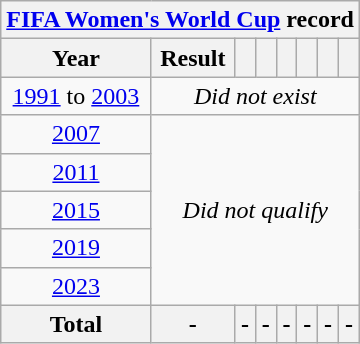<table class="wikitable" style="text-align: center;">
<tr>
<th colspan=9><a href='#'>FIFA Women's World Cup</a> record</th>
</tr>
<tr>
<th>Year</th>
<th>Result</th>
<th></th>
<th></th>
<th></th>
<th></th>
<th></th>
<th></th>
</tr>
<tr>
<td> <a href='#'>1991</a> to  <a href='#'>2003</a></td>
<td colspan=7><em>Did not exist</em></td>
</tr>
<tr>
<td> <a href='#'>2007</a></td>
<td colspan=7 rowspan=5><em>Did not qualify</em></td>
</tr>
<tr>
<td> <a href='#'>2011</a></td>
</tr>
<tr>
<td> <a href='#'>2015</a></td>
</tr>
<tr>
<td> <a href='#'>2019</a></td>
</tr>
<tr>
<td> <a href='#'>2023</a></td>
</tr>
<tr>
<th>Total</th>
<th>-</th>
<th>-</th>
<th>-</th>
<th>-</th>
<th>-</th>
<th>-</th>
<th>-</th>
</tr>
</table>
